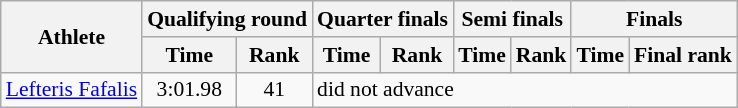<table class="wikitable" style="font-size:90%">
<tr>
<th rowspan="2">Athlete</th>
<th colspan="2">Qualifying round</th>
<th colspan="2">Quarter finals</th>
<th colspan="2">Semi finals</th>
<th colspan="2">Finals</th>
</tr>
<tr>
<th>Time</th>
<th>Rank</th>
<th>Time</th>
<th>Rank</th>
<th>Time</th>
<th>Rank</th>
<th>Time</th>
<th>Final rank</th>
</tr>
<tr>
<td><a href='#'>Lefteris Fafalis</a></td>
<td align="center">3:01.98</td>
<td align="center">41</td>
<td colspan="6">did not advance</td>
</tr>
</table>
